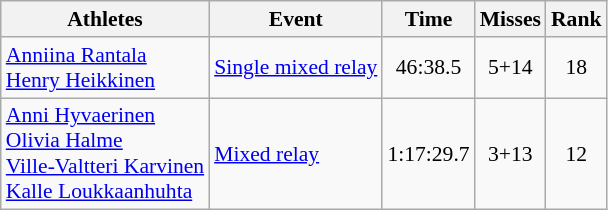<table class="wikitable" style="font-size:90%">
<tr>
<th>Athletes</th>
<th>Event</th>
<th>Time</th>
<th>Misses</th>
<th>Rank</th>
</tr>
<tr align=center>
<td align=left><a href='#'>Anniina Rantala</a><br><a href='#'>Henry Heikkinen</a></td>
<td align=left><a href='#'>Single mixed relay</a></td>
<td>46:38.5</td>
<td>5+14</td>
<td>18</td>
</tr>
<tr align=center>
<td align=left><a href='#'>Anni Hyvaerinen</a><br><a href='#'>Olivia Halme</a><br><a href='#'>Ville-Valtteri Karvinen</a><br><a href='#'>Kalle Loukkaanhuhta</a></td>
<td align=left><a href='#'>Mixed relay</a></td>
<td>1:17:29.7</td>
<td>3+13</td>
<td>12</td>
</tr>
</table>
